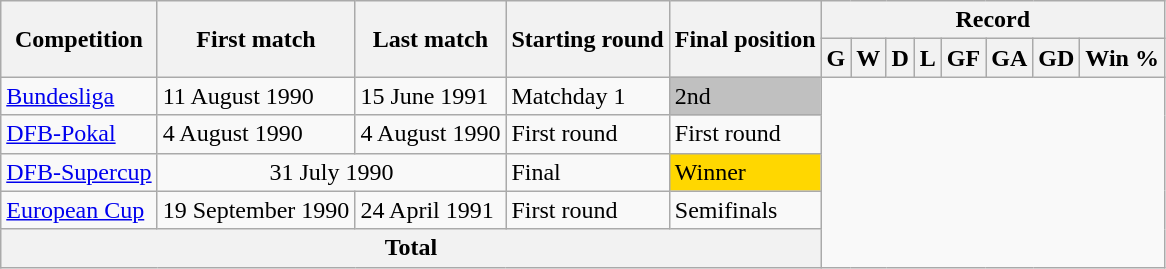<table class="wikitable" style="text-align: center">
<tr>
<th rowspan="2">Competition</th>
<th rowspan="2">First match</th>
<th rowspan="2">Last match</th>
<th rowspan="2">Starting round</th>
<th rowspan="2">Final position</th>
<th colspan="8">Record</th>
</tr>
<tr>
<th>G</th>
<th>W</th>
<th>D</th>
<th>L</th>
<th>GF</th>
<th>GA</th>
<th>GD</th>
<th>Win %</th>
</tr>
<tr>
<td align=left><a href='#'>Bundesliga</a></td>
<td align=left>11 August 1990 </td>
<td align=left>15 June 1991</td>
<td align=left>Matchday 1</td>
<td bgcolor=#C0C0C0 align=left>2nd<br></td>
</tr>
<tr>
<td align=left><a href='#'>DFB-Pokal</a></td>
<td align=left>4 August 1990</td>
<td align=left>4 August 1990</td>
<td align=left>First round</td>
<td align=left>First round<br></td>
</tr>
<tr>
<td align=left><a href='#'>DFB-Supercup</a></td>
<td colspan="2" align=center>31 July 1990</td>
<td align=left>Final</td>
<td bgcolor=ffd700 align=left>Winner<br></td>
</tr>
<tr>
<td align=left><a href='#'>European Cup</a></td>
<td align=left>19 September 1990</td>
<td align=left>24 April 1991</td>
<td align=left>First round</td>
<td align=left>Semifinals<br></td>
</tr>
<tr>
<th colspan="5">Total<br></th>
</tr>
</table>
